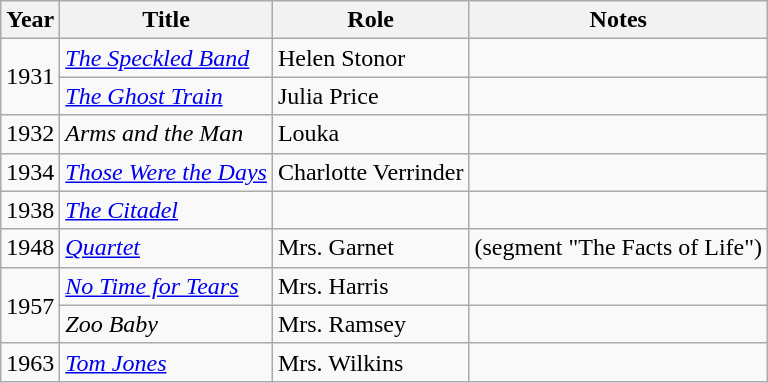<table class="wikitable">
<tr>
<th>Year</th>
<th>Title</th>
<th>Role</th>
<th>Notes</th>
</tr>
<tr>
<td rowspan="2">1931</td>
<td><em><a href='#'>The Speckled Band</a></em></td>
<td>Helen Stonor</td>
<td></td>
</tr>
<tr>
<td><em><a href='#'>The Ghost Train</a></em></td>
<td>Julia Price</td>
<td></td>
</tr>
<tr>
<td>1932</td>
<td><em>Arms and the Man</em></td>
<td>Louka</td>
<td></td>
</tr>
<tr>
<td>1934</td>
<td><em><a href='#'>Those Were the Days</a></em></td>
<td>Charlotte Verrinder</td>
<td></td>
</tr>
<tr>
<td>1938</td>
<td><em><a href='#'>The Citadel</a></em></td>
<td></td>
<td></td>
</tr>
<tr>
<td>1948</td>
<td><em><a href='#'>Quartet</a></em></td>
<td>Mrs. Garnet</td>
<td>(segment "The Facts of Life")</td>
</tr>
<tr>
<td rowspan="2">1957</td>
<td><em><a href='#'>No Time for Tears</a></em></td>
<td>Mrs. Harris</td>
<td></td>
</tr>
<tr>
<td><em>Zoo Baby</em></td>
<td>Mrs. Ramsey</td>
<td></td>
</tr>
<tr>
<td>1963</td>
<td><em><a href='#'>Tom Jones</a></em></td>
<td>Mrs. Wilkins</td>
<td></td>
</tr>
</table>
